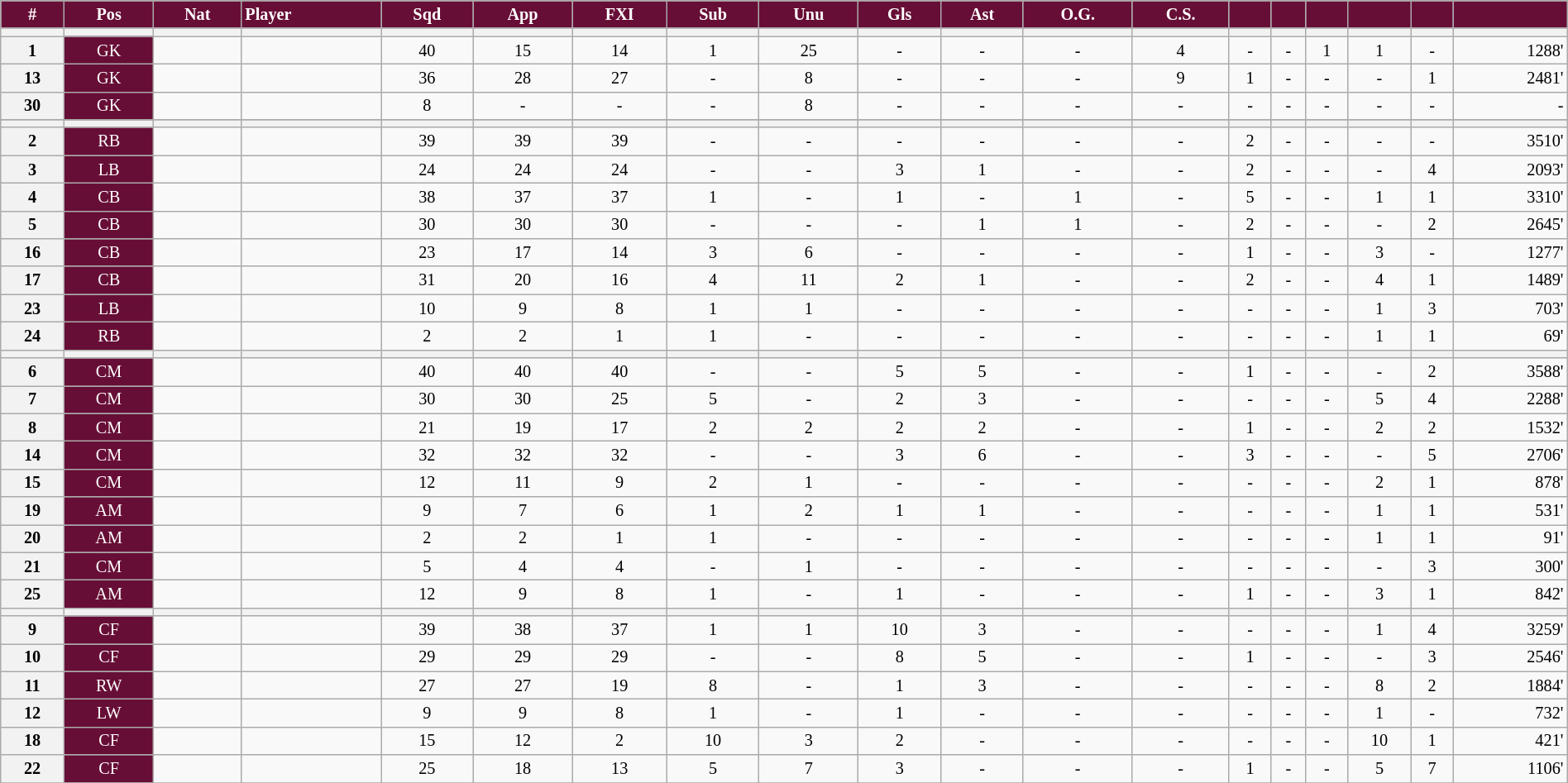<table class="wikitable sortable" style="text-align:center; font-size:84.5%; width:100%;">
<tr>
<th style="background:#670E36; color:#FFFFFF; text-align:center;">#</th>
<th style="background:#670E36; color:#FFFFFF; text-align:center;"><abbr>Pos</abbr></th>
<th style="background:#670E36; color:#FFFFFF; text-align:center;"><abbr>Nat</abbr></th>
<th style="background:#670E36; color:#FFFFFF; text-align:left;">Player</th>
<th style="background:#670E36; color:#FFFFFF; text-align:center;"><abbr>Sqd</abbr></th>
<th style="background:#670E36; color:#FFFFFF; text-align:center;"><abbr>App</abbr></th>
<th style="background:#670E36; color:#FFFFFF; text-align:center;"><abbr>FXI</abbr></th>
<th style="background:#670E36; color:#FFFFFF; text-align:center;"><abbr>Sub</abbr></th>
<th style="background:#670E36; color:#FFFFFF; text-align:center;"><abbr>Unu</abbr></th>
<th style="background:#670E36; color:#FFFFFF; text-align:center;"><abbr>Gls</abbr></th>
<th style="background:#670E36; color:#FFFFFF; text-align:center;"><abbr>Ast</abbr></th>
<th style="background:#670E36; color:#FFFFFF; text-align:center;"><abbr>O.G.</abbr></th>
<th style="background:#670E36; color:#FFFFFF; text-align:center;"><abbr>C.S.</abbr></th>
<th style="background:#670E36; color:#FFFFFF; text-align:center;"><abbr></abbr></th>
<th style="background:#670E36; color:#FFFFFF; text-align:center;"><abbr></abbr></th>
<th style="background:#670E36; color:#FFFFFF; text-align:center;"><abbr></abbr></th>
<th style="background:#670E36; color:#FFFFFF; text-align:center;"><abbr></abbr></th>
<th style="background:#670E36; color:#FFFFFF; text-align:center;"><abbr></abbr></th>
<th style="background:#670E36; color:#FFFFFF; text-align:right;"><abbr></abbr></th>
</tr>
<tr>
<th></th>
<th></th>
<th></th>
<th></th>
<th></th>
<th></th>
<th></th>
<th></th>
<th></th>
<th></th>
<th></th>
<th></th>
<th></th>
<th></th>
<th></th>
<th></th>
<th></th>
<th></th>
<th></th>
</tr>
<tr>
<th>1</th>
<td style="background:#670E36; color:#FFFFFF; text-align:center;">GK</td>
<td></td>
<td style="text-align:left;"></td>
<td>40</td>
<td>15</td>
<td>14</td>
<td>1</td>
<td>25</td>
<td>-</td>
<td>-</td>
<td>-</td>
<td>4</td>
<td>-</td>
<td>-</td>
<td>1</td>
<td>1</td>
<td>-</td>
<td style="text-align:right;">1288'</td>
</tr>
<tr>
<th>13</th>
<td style="background:#670E36; color:#FFFFFF; text-align:center;">GK</td>
<td></td>
<td style="text-align:left;"></td>
<td>36</td>
<td>28</td>
<td>27</td>
<td>-</td>
<td>8</td>
<td>-</td>
<td>-</td>
<td>-</td>
<td>9</td>
<td>1</td>
<td>-</td>
<td>-</td>
<td>-</td>
<td>1</td>
<td style="text-align:right;">2481'</td>
</tr>
<tr>
<th>30</th>
<td style="background:#670E36; color:#FFFFFF; text-align:center;">GK</td>
<td></td>
<td style="text-align:left;"></td>
<td>8</td>
<td>-</td>
<td>-</td>
<td>-</td>
<td>8</td>
<td>-</td>
<td>-</td>
<td>-</td>
<td>-</td>
<td>-</td>
<td>-</td>
<td>-</td>
<td>-</td>
<td>-</td>
<td style="text-align:right;">-</td>
</tr>
<tr>
</tr>
<tr>
<th></th>
<th></th>
<th></th>
<th></th>
<th></th>
<th></th>
<th></th>
<th></th>
<th></th>
<th></th>
<th></th>
<th></th>
<th></th>
<th></th>
<th></th>
<th></th>
<th></th>
<th></th>
<th></th>
</tr>
<tr>
<th>2</th>
<td style="background:#670E36; color:#FFFFFF; text-align:center;">RB</td>
<td></td>
<td style="text-align:left;"></td>
<td>39</td>
<td>39</td>
<td>39</td>
<td>-</td>
<td>-</td>
<td>-</td>
<td>-</td>
<td>-</td>
<td>-</td>
<td>2</td>
<td>-</td>
<td>-</td>
<td>-</td>
<td>-</td>
<td style="text-align:right;">3510'</td>
</tr>
<tr>
<th>3</th>
<td style="background:#670E36; color:#FFFFFF; text-align:center;">LB</td>
<td></td>
<td style="text-align:left;"></td>
<td>24</td>
<td>24</td>
<td>24</td>
<td>-</td>
<td>-</td>
<td>3</td>
<td>1</td>
<td>-</td>
<td>-</td>
<td>2</td>
<td>-</td>
<td>-</td>
<td>-</td>
<td>4</td>
<td style="text-align:right;">2093'</td>
</tr>
<tr>
<th>4</th>
<td style="background:#670E36; color:#FFFFFF; text-align:center;">CB</td>
<td></td>
<td style="text-align:left;"></td>
<td>38</td>
<td>37</td>
<td>37</td>
<td>1</td>
<td>-</td>
<td>1</td>
<td>-</td>
<td>1</td>
<td>-</td>
<td>5</td>
<td>-</td>
<td>-</td>
<td>1</td>
<td>1</td>
<td style="text-align:right;">3310'</td>
</tr>
<tr>
<th>5</th>
<td style="background:#670E36; color:#FFFFFF; text-align:center;">CB</td>
<td></td>
<td style="text-align:left;"></td>
<td>30</td>
<td>30</td>
<td>30</td>
<td>-</td>
<td>-</td>
<td>-</td>
<td>1</td>
<td>1</td>
<td>-</td>
<td>2</td>
<td>-</td>
<td>-</td>
<td>-</td>
<td>2</td>
<td style="text-align:right;">2645'</td>
</tr>
<tr>
<th>16</th>
<td style="background:#670E36; color:#FFFFFF; text-align:center;">CB</td>
<td></td>
<td style="text-align:left;"></td>
<td>23</td>
<td>17</td>
<td>14</td>
<td>3</td>
<td>6</td>
<td>-</td>
<td>-</td>
<td>-</td>
<td>-</td>
<td>1</td>
<td>-</td>
<td>-</td>
<td>3</td>
<td>-</td>
<td style="text-align:right;">1277'</td>
</tr>
<tr>
<th>17</th>
<td style="background:#670E36; color:#FFFFFF; text-align:center;">CB</td>
<td></td>
<td style="text-align:left;"></td>
<td>31</td>
<td>20</td>
<td>16</td>
<td>4</td>
<td>11</td>
<td>2</td>
<td>1</td>
<td>-</td>
<td>-</td>
<td>2</td>
<td>-</td>
<td>-</td>
<td>4</td>
<td>1</td>
<td style="text-align:right;">1489'</td>
</tr>
<tr>
<th>23</th>
<td style="background:#670E36; color:#FFFFFF; text-align:center;">LB</td>
<td></td>
<td style="text-align:left;"></td>
<td>10</td>
<td>9</td>
<td>8</td>
<td>1</td>
<td>1</td>
<td>-</td>
<td>-</td>
<td>-</td>
<td>-</td>
<td>-</td>
<td>-</td>
<td>-</td>
<td>1</td>
<td>3</td>
<td style="text-align:right;">703'</td>
</tr>
<tr>
<th>24</th>
<td style="background:#670E36; color:#FFFFFF; text-align:center;">RB</td>
<td></td>
<td style="text-align:left;"></td>
<td>2</td>
<td>2</td>
<td>1</td>
<td>1</td>
<td>-</td>
<td>-</td>
<td>-</td>
<td>-</td>
<td>-</td>
<td>-</td>
<td>-</td>
<td>-</td>
<td>1</td>
<td>1</td>
<td style="text-align:right;">69'</td>
</tr>
<tr>
<th></th>
<th></th>
<th></th>
<th></th>
<th></th>
<th></th>
<th></th>
<th></th>
<th></th>
<th></th>
<th></th>
<th></th>
<th></th>
<th></th>
<th></th>
<th></th>
<th></th>
<th></th>
<th></th>
</tr>
<tr>
<th>6</th>
<td style="background:#670E36; color:#FFFFFF; text-align:center;">CM</td>
<td></td>
<td style="text-align:left;"></td>
<td>40</td>
<td>40</td>
<td>40</td>
<td>-</td>
<td>-</td>
<td>5</td>
<td>5</td>
<td>-</td>
<td>-</td>
<td>1</td>
<td>-</td>
<td>-</td>
<td>-</td>
<td>2</td>
<td style="text-align:right;">3588'</td>
</tr>
<tr>
<th>7</th>
<td style="background:#670E36; color:#FFFFFF; text-align:center;">CM</td>
<td></td>
<td style="text-align:left;"></td>
<td>30</td>
<td>30</td>
<td>25</td>
<td>5</td>
<td>-</td>
<td>2</td>
<td>3</td>
<td>-</td>
<td>-</td>
<td>-</td>
<td>-</td>
<td>-</td>
<td>5</td>
<td>4</td>
<td style="text-align:right;">2288'</td>
</tr>
<tr>
<th>8</th>
<td style="background:#670E36; color:#FFFFFF; text-align:center;">CM</td>
<td></td>
<td style="text-align:left;"></td>
<td>21</td>
<td>19</td>
<td>17</td>
<td>2</td>
<td>2</td>
<td>2</td>
<td>2</td>
<td>-</td>
<td>-</td>
<td>1</td>
<td>-</td>
<td>-</td>
<td>2</td>
<td>2</td>
<td style="text-align:right;">1532'</td>
</tr>
<tr>
<th>14</th>
<td style="background:#670E36; color:#FFFFFF; text-align:center;">CM</td>
<td></td>
<td style="text-align:left;"></td>
<td>32</td>
<td>32</td>
<td>32</td>
<td>-</td>
<td>-</td>
<td>3</td>
<td>6</td>
<td>-</td>
<td>-</td>
<td>3</td>
<td>-</td>
<td>-</td>
<td>-</td>
<td>5</td>
<td style="text-align:right;">2706'</td>
</tr>
<tr>
<th>15</th>
<td style="background:#670E36; color:#FFFFFF; text-align:center;">CM</td>
<td></td>
<td style="text-align:left;"></td>
<td>12</td>
<td>11</td>
<td>9</td>
<td>2</td>
<td>1</td>
<td>-</td>
<td>-</td>
<td>-</td>
<td>-</td>
<td>-</td>
<td>-</td>
<td>-</td>
<td>2</td>
<td>1</td>
<td style="text-align:right;">878'</td>
</tr>
<tr>
<th>19</th>
<td style="background:#670E36; color:#FFFFFF; text-align:center;">AM</td>
<td></td>
<td style="text-align:left;"></td>
<td>9</td>
<td>7</td>
<td>6</td>
<td>1</td>
<td>2</td>
<td>1</td>
<td>1</td>
<td>-</td>
<td>-</td>
<td>-</td>
<td>-</td>
<td>-</td>
<td>1</td>
<td>1</td>
<td style="text-align:right;">531'</td>
</tr>
<tr>
<th>20</th>
<td style="background:#670E36; color:#FFFFFF; text-align:center;">AM</td>
<td></td>
<td style="text-align:left;"></td>
<td>2</td>
<td>2</td>
<td>1</td>
<td>1</td>
<td>-</td>
<td>-</td>
<td>-</td>
<td>-</td>
<td>-</td>
<td>-</td>
<td>-</td>
<td>-</td>
<td>1</td>
<td>1</td>
<td style="text-align:right;">91'</td>
</tr>
<tr>
<th>21</th>
<td style="background:#670E36; color:#FFFFFF; text-align:center;">CM</td>
<td></td>
<td style="text-align:left;"></td>
<td>5</td>
<td>4</td>
<td>4</td>
<td>-</td>
<td>1</td>
<td>-</td>
<td>-</td>
<td>-</td>
<td>-</td>
<td>-</td>
<td>-</td>
<td>-</td>
<td>-</td>
<td>3</td>
<td style="text-align:right;">300'</td>
</tr>
<tr>
<th>25</th>
<td style="background:#670E36; color:#FFFFFF; text-align:center;">AM</td>
<td></td>
<td style="text-align:left;"></td>
<td>12</td>
<td>9</td>
<td>8</td>
<td>1</td>
<td>-</td>
<td>1</td>
<td>-</td>
<td>-</td>
<td>-</td>
<td>1</td>
<td>-</td>
<td>-</td>
<td>3</td>
<td>1</td>
<td style="text-align:right;">842'</td>
</tr>
<tr>
<th></th>
<th></th>
<th></th>
<th></th>
<th></th>
<th></th>
<th></th>
<th></th>
<th></th>
<th></th>
<th></th>
<th></th>
<th></th>
<th></th>
<th></th>
<th></th>
<th></th>
<th></th>
<th></th>
</tr>
<tr>
<th>9</th>
<td style="background:#670E36; color:#FFFFFF; text-align:center;">CF</td>
<td></td>
<td style="text-align:left;"></td>
<td>39</td>
<td>38</td>
<td>37</td>
<td>1</td>
<td>1</td>
<td>10</td>
<td>3</td>
<td>-</td>
<td>-</td>
<td>-</td>
<td>-</td>
<td>-</td>
<td>1</td>
<td>4</td>
<td style="text-align:right;">3259'</td>
</tr>
<tr>
<th>10</th>
<td style="background:#670E36; color:#FFFFFF; text-align:center;">CF</td>
<td></td>
<td style="text-align:left;"></td>
<td>29</td>
<td>29</td>
<td>29</td>
<td>-</td>
<td>-</td>
<td>8</td>
<td>5</td>
<td>-</td>
<td>-</td>
<td>1</td>
<td>-</td>
<td>-</td>
<td>-</td>
<td>3</td>
<td style="text-align:right;">2546'</td>
</tr>
<tr>
<th>11</th>
<td style="background:#670E36; color:#FFFFFF; text-align:center;">RW</td>
<td></td>
<td style="text-align:left;"></td>
<td>27</td>
<td>27</td>
<td>19</td>
<td>8</td>
<td>-</td>
<td>1</td>
<td>3</td>
<td>-</td>
<td>-</td>
<td>-</td>
<td>-</td>
<td>-</td>
<td>8</td>
<td>2</td>
<td style="text-align:right;">1884'</td>
</tr>
<tr>
<th>12</th>
<td style="background:#670E36; color:#FFFFFF; text-align:center;">LW</td>
<td></td>
<td style="text-align:left;"></td>
<td>9</td>
<td>9</td>
<td>8</td>
<td>1</td>
<td>-</td>
<td>1</td>
<td>-</td>
<td>-</td>
<td>-</td>
<td>-</td>
<td>-</td>
<td>-</td>
<td>1</td>
<td>-</td>
<td style="text-align:right;">732'</td>
</tr>
<tr>
<th>18</th>
<td style="background:#670e36; color:#FFFFFF; text-align:center;">CF</td>
<td></td>
<td style="text-align:left;"></td>
<td>15</td>
<td>12</td>
<td>2</td>
<td>10</td>
<td>3</td>
<td>2</td>
<td>-</td>
<td>-</td>
<td>-</td>
<td>-</td>
<td>-</td>
<td>-</td>
<td>10</td>
<td>1</td>
<td style="text-align:right;">421'</td>
</tr>
<tr>
<th>22</th>
<td style="background:#670E36; color:#FFFFFF; text-align:center;">CF</td>
<td></td>
<td style="text-align:left;"></td>
<td>25</td>
<td>18</td>
<td>13</td>
<td>5</td>
<td>7</td>
<td>3</td>
<td>-</td>
<td>-</td>
<td>-</td>
<td>1</td>
<td>-</td>
<td>-</td>
<td>5</td>
<td>7</td>
<td style="text-align:right;">1106'</td>
</tr>
<tr>
</tr>
</table>
